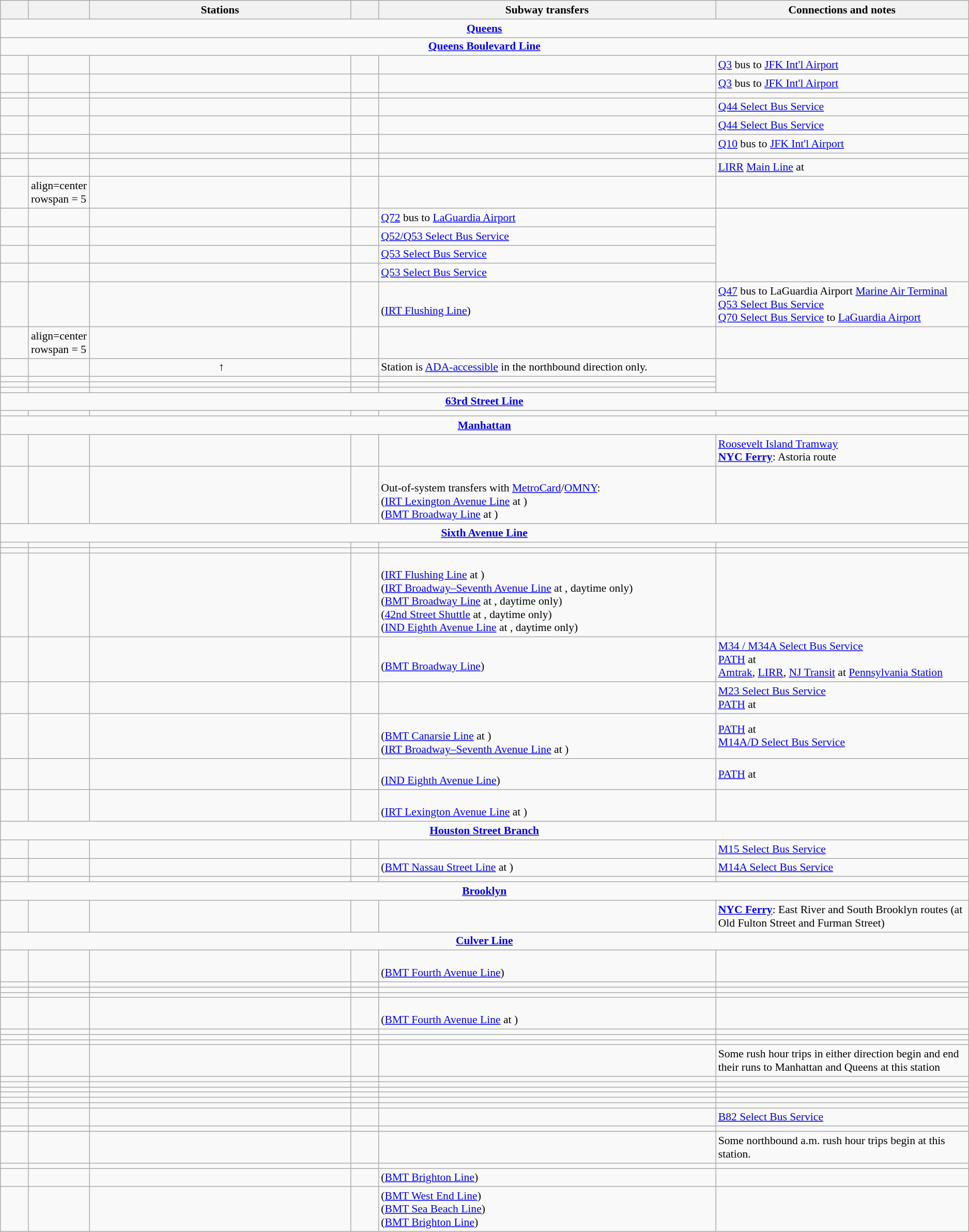<table class="wikitable collapsible" style="font-size:90%" summary="Service information for the F train and its stations, including service times, ADA-accessibility, subway transfers, and non-subway connections.">
<tr>
<th width=3%></th>
<th width=3%></th>
<th width=28%>Stations</th>
<th width=3%></th>
<th width=36%>Subway transfers</th>
<th width=30%>Connections and notes</th>
</tr>
<tr>
<td style="font-weight:bold; text-align:center" colspan=6><a href='#'>Queens</a></td>
</tr>
<tr>
<td style="font-weight:bold; text-align:center" colspan=6><a href='#'>Queens Boulevard Line</a></td>
</tr>
<tr>
<td align=center></td>
<td align=center></td>
<td></td>
<td align=center></td>
<td></td>
<td><a href='#'>Q3</a> bus to <a href='#'>JFK Int'l Airport</a></td>
</tr>
<tr>
<td align=center></td>
<td align=center></td>
<td></td>
<td></td>
<td></td>
<td><a href='#'>Q3</a> bus to <a href='#'>JFK Int'l Airport</a></td>
</tr>
<tr>
<td align=center></td>
<td align=center></td>
<td></td>
<td></td>
<td></td>
<td></td>
</tr>
<tr>
<td align=center></td>
<td align=center></td>
<td></td>
<td></td>
<td></td>
<td><a href='#'>Q44 Select Bus Service</a></td>
</tr>
<tr>
<td align=center></td>
<td align=center></td>
<td></td>
<td align=center></td>
<td></td>
<td><a href='#'>Q44 Select Bus Service</a></td>
</tr>
<tr>
<td align=center></td>
<td align=center></td>
<td></td>
<td align=center></td>
<td></td>
<td><a href='#'>Q10</a> bus to <a href='#'>JFK Int'l Airport</a></td>
</tr>
<tr>
<td align=center></td>
<td align=center></td>
<td></td>
<td></td>
<td></td>
<td></td>
</tr>
<tr>
<td align=center></td>
<td align=center></td>
<td></td>
<td align=center></td>
<td></td>
<td><a href='#'>LIRR</a> <a href='#'>Main Line</a> at </td>
</tr>
<tr>
<td align=center></td>
<td>align=center rowspan = 5 </td>
<td></td>
<td></td>
<td></td>
<td></td>
</tr>
<tr>
<td align=center></td>
<td></td>
<td></td>
<td></td>
<td><a href='#'>Q72</a> bus to <a href='#'>LaGuardia Airport</a></td>
</tr>
<tr>
<td align=center></td>
<td></td>
<td></td>
<td></td>
<td><a href='#'>Q52/Q53 Select Bus Service</a></td>
</tr>
<tr>
<td align=center></td>
<td></td>
<td></td>
<td></td>
<td><a href='#'>Q53 Select Bus Service</a></td>
</tr>
<tr>
<td align=center></td>
<td></td>
<td></td>
<td></td>
<td><a href='#'>Q53 Select Bus Service</a></td>
</tr>
<tr>
<td align=center></td>
<td align=center></td>
<td></td>
<td align=center></td>
<td><br> (<a href='#'>IRT Flushing Line</a>)</td>
<td><a href='#'>Q47</a> bus to LaGuardia Airport <a href='#'>Marine Air Terminal</a><br><a href='#'>Q53 Select Bus Service</a><br><a href='#'>Q70 Select Bus Service</a> to <a href='#'>LaGuardia Airport</a></td>
</tr>
<tr>
<td align=center></td>
<td>align=center rowspan = 5 </td>
<td></td>
<td></td>
<td></td>
<td></td>
</tr>
<tr>
<td align=center></td>
<td></td>
<td align=center> ↑</td>
<td></td>
<td>Station is <a href='#'>ADA-accessible</a> in the northbound direction only.</td>
</tr>
<tr>
<td align=center></td>
<td></td>
<td></td>
<td></td>
<td></td>
</tr>
<tr>
<td align=center></td>
<td></td>
<td></td>
<td></td>
<td></td>
</tr>
<tr>
<td align=center></td>
<td></td>
<td></td>
<td></td>
<td></td>
</tr>
<tr>
<td style="font-weight:bold; text-align:center" colspan=6><a href='#'>63rd Street Line</a></td>
</tr>
<tr>
<td align=center></td>
<td align=center></td>
<td></td>
<td align=center></td>
<td></td>
<td></td>
</tr>
<tr>
<td style="font-weight:bold; text-align:center" colspan=6><a href='#'>Manhattan</a></td>
</tr>
<tr>
<td align=center></td>
<td align=center></td>
<td></td>
<td align=center></td>
<td></td>
<td><a href='#'>Roosevelt Island Tramway</a> <br> <strong><a href='#'>NYC Ferry</a></strong>: Astoria route</td>
</tr>
<tr>
<td align=center></td>
<td align=center></td>
<td></td>
<td align=center></td>
<td><br>Out-of-system transfers with <a href='#'>MetroCard</a>/<a href='#'>OMNY</a>:<br> (<a href='#'>IRT Lexington Avenue Line</a> at )<br> (<a href='#'>BMT Broadway Line</a> at )</td>
<td></td>
</tr>
<tr>
<td style="font-weight:bold; text-align:center" colspan=6><a href='#'>Sixth Avenue Line</a></td>
</tr>
<tr>
<td align=center></td>
<td align=center></td>
<td></td>
<td></td>
<td></td>
<td></td>
</tr>
<tr>
<td align=center></td>
<td align=center></td>
<td></td>
<td align=center></td>
<td></td>
<td></td>
</tr>
<tr>
<td align=center></td>
<td align=center></td>
<td></td>
<td align=center></td>
<td><br> (<a href='#'>IRT Flushing Line</a> at )<br> (<a href='#'>IRT Broadway–Seventh Avenue Line</a> at , daytime only)<br> (<a href='#'>BMT Broadway Line</a> at , daytime only)<br> (<a href='#'>42nd Street Shuttle</a> at , daytime only)<br> (<a href='#'>IND Eighth Avenue Line</a> at , daytime only)</td>
<td></td>
</tr>
<tr>
<td align=center></td>
<td align=center></td>
<td></td>
<td align=center></td>
<td><br> (<a href='#'>BMT Broadway Line</a>)</td>
<td><a href='#'>M34 / M34A Select Bus Service</a><br><a href='#'>PATH</a> at <br><a href='#'>Amtrak</a>, <a href='#'>LIRR</a>, <a href='#'>NJ Transit</a> at <a href='#'>Pennsylvania Station</a></td>
</tr>
<tr>
<td align=center></td>
<td align=center></td>
<td></td>
<td></td>
<td></td>
<td><a href='#'>M23 Select Bus Service</a><br><a href='#'>PATH</a> at </td>
</tr>
<tr>
<td align=center></td>
<td align=center></td>
<td></td>
<td align=center></td>
<td><br> (<a href='#'>BMT Canarsie Line</a> at )<br> (<a href='#'>IRT Broadway–Seventh Avenue Line</a> at )</td>
<td><a href='#'>PATH</a> at <br><a href='#'>M14A/D Select Bus Service</a></td>
</tr>
<tr>
<td align=center></td>
<td align=center></td>
<td></td>
<td align=center></td>
<td><br> (<a href='#'>IND Eighth Avenue Line</a>)</td>
<td><a href='#'>PATH</a> at </td>
</tr>
<tr>
<td align=center></td>
<td align=center></td>
<td></td>
<td align=center></td>
<td><br> (<a href='#'>IRT Lexington Avenue Line</a> at )</td>
<td></td>
</tr>
<tr>
<td style="font-weight:bold; text-align:center" colspan=6><a href='#'>Houston Street Branch</a></td>
</tr>
<tr>
<td align=center></td>
<td align=center></td>
<td></td>
<td></td>
<td></td>
<td><a href='#'>M15 Select Bus Service</a></td>
</tr>
<tr>
<td align=center></td>
<td align=center></td>
<td></td>
<td></td>
<td> (<a href='#'>BMT Nassau Street Line</a> at )</td>
<td><a href='#'>M14A Select Bus Service</a></td>
</tr>
<tr>
<td align=center></td>
<td align=center></td>
<td></td>
<td></td>
<td></td>
<td></td>
</tr>
<tr>
<td style="font-weight:bold; text-align:center" colspan=6><a href='#'>Brooklyn</a></td>
</tr>
<tr>
<td align=center></td>
<td align=center></td>
<td></td>
<td></td>
<td></td>
<td> <strong><a href='#'>NYC Ferry</a></strong>: East River and South Brooklyn routes (at Old Fulton Street and Furman Street)</td>
</tr>
<tr>
<td style="font-weight:bold; text-align:center" colspan=6><a href='#'>Culver Line</a></td>
</tr>
<tr>
<td align=center></td>
<td align=center></td>
<td></td>
<td align=center></td>
<td> <br> (<a href='#'>BMT Fourth Avenue Line</a>)</td>
<td></td>
</tr>
<tr>
<td align=center></td>
<td align=center></td>
<td></td>
<td></td>
<td></td>
<td></td>
</tr>
<tr>
<td align=center></td>
<td align=center></td>
<td></td>
<td></td>
<td></td>
<td></td>
</tr>
<tr>
<td align=center></td>
<td align=center></td>
<td></td>
<td></td>
<td></td>
<td></td>
</tr>
<tr>
<td align=center></td>
<td align=center></td>
<td></td>
<td></td>
<td><br> (<a href='#'>BMT Fourth Avenue Line</a> at )</td>
<td></td>
</tr>
<tr>
<td align=center></td>
<td align=center></td>
<td></td>
<td align=center></td>
<td></td>
<td></td>
</tr>
<tr>
<td align=center></td>
<td align=center></td>
<td></td>
<td></td>
<td></td>
<td></td>
</tr>
<tr>
<td align=center></td>
<td align=center></td>
<td></td>
<td></td>
<td></td>
<td></td>
</tr>
<tr>
<td align=center></td>
<td align=center></td>
<td></td>
<td align=center></td>
<td></td>
<td>Some rush hour trips in either direction begin and end their runs to Manhattan and Queens at this station</td>
</tr>
<tr>
<td align=center></td>
<td align=center></td>
<td></td>
<td></td>
<td></td>
<td></td>
</tr>
<tr>
<td align=center></td>
<td align=center></td>
<td></td>
<td></td>
<td></td>
<td></td>
</tr>
<tr>
<td align=center></td>
<td align=center></td>
<td></td>
<td></td>
<td></td>
<td></td>
</tr>
<tr>
<td align=center></td>
<td align=center></td>
<td></td>
<td></td>
<td></td>
<td></td>
</tr>
<tr>
<td align=center></td>
<td align=center></td>
<td></td>
<td></td>
<td></td>
<td></td>
</tr>
<tr>
<td align=center></td>
<td align=center></td>
<td></td>
<td></td>
<td></td>
<td></td>
</tr>
<tr>
<td align=center></td>
<td align=center></td>
<td></td>
<td></td>
<td></td>
<td><a href='#'>B82 Select Bus Service</a></td>
</tr>
<tr>
<td align=center></td>
<td align=center></td>
<td></td>
<td></td>
<td></td>
<td></td>
</tr>
<tr>
<td align=center></td>
<td align=center></td>
<td></td>
<td></td>
<td></td>
<td>Some northbound a.m. rush hour trips begin at this station.</td>
</tr>
<tr>
<td align=center></td>
<td align=center></td>
<td></td>
<td></td>
<td></td>
<td></td>
</tr>
<tr>
<td align=center></td>
<td align=center></td>
<td></td>
<td></td>
<td> (<a href='#'>BMT Brighton Line</a>)</td>
<td></td>
</tr>
<tr>
<td align=center></td>
<td align=center></td>
<td></td>
<td align=center></td>
<td> (<a href='#'>BMT West End Line</a>)<br> (<a href='#'>BMT Sea Beach Line</a>)<br> (<a href='#'>BMT Brighton Line</a>)</td>
<td></td>
</tr>
</table>
